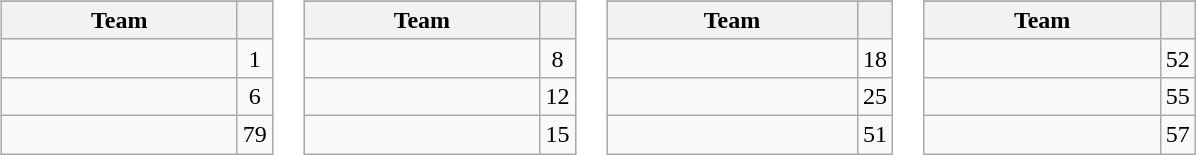<table>
<tr valign=top>
<td><br><table class="wikitable">
<tr>
</tr>
<tr>
<th width=150>Team</th>
<th></th>
</tr>
<tr>
<td></td>
<td align=center>1</td>
</tr>
<tr>
<td></td>
<td align=center>6</td>
</tr>
<tr>
<td></td>
<td align=center>79</td>
</tr>
</table>
</td>
<td><br><table class="wikitable">
<tr>
</tr>
<tr>
<th width=150>Team</th>
<th></th>
</tr>
<tr>
<td></td>
<td align=center>8</td>
</tr>
<tr>
<td></td>
<td align=center>12</td>
</tr>
<tr>
<td></td>
<td align=center>15</td>
</tr>
</table>
</td>
<td><br><table class="wikitable">
<tr>
</tr>
<tr>
<th width=160>Team</th>
<th></th>
</tr>
<tr>
<td></td>
<td align=center>18</td>
</tr>
<tr>
<td></td>
<td align=center>25</td>
</tr>
<tr>
<td></td>
<td align=center>51</td>
</tr>
</table>
</td>
<td><br><table class="wikitable">
<tr>
</tr>
<tr>
<th width=150>Team</th>
<th></th>
</tr>
<tr>
<td></td>
<td align=center>52</td>
</tr>
<tr>
<td></td>
<td align=center>55</td>
</tr>
<tr>
<td></td>
<td align=center>57</td>
</tr>
</table>
</td>
</tr>
</table>
